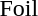<table>
<tr>
<td>Foil</td>
<td></td>
<td></td>
<td></td>
</tr>
</table>
